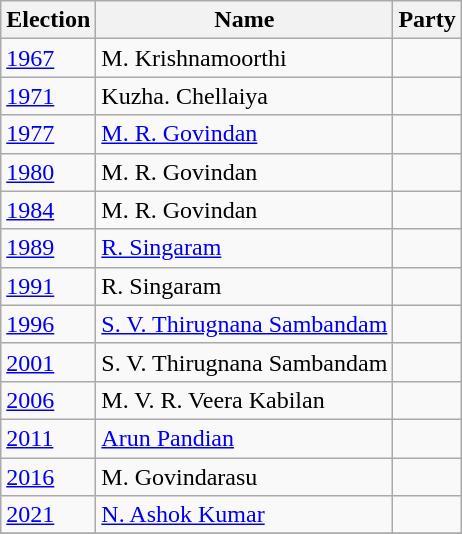<table class="wikitable sortable">
<tr>
<th>Election</th>
<th>Name</th>
<th colspan=2>Party</th>
</tr>
<tr>
<td><a href='#'>1967</a></td>
<td>M. Krishnamoorthi</td>
<td></td>
</tr>
<tr>
<td><a href='#'>1971</a></td>
<td>Kuzha. Chellaiya</td>
<td></td>
</tr>
<tr>
<td><a href='#'>1977</a></td>
<td><a href='#'>M. R. Govindan</a></td>
<td></td>
</tr>
<tr>
<td><a href='#'>1980</a></td>
<td>M. R. Govindan</td>
<td></td>
</tr>
<tr>
<td><a href='#'>1984</a></td>
<td>M. R. Govindan</td>
<td></td>
</tr>
<tr>
<td><a href='#'>1989</a></td>
<td><a href='#'>R. Singaram</a></td>
<td></td>
</tr>
<tr>
<td><a href='#'>1991</a></td>
<td>R. Singaram</td>
<td></td>
</tr>
<tr>
<td><a href='#'>1996</a></td>
<td><a href='#'>S. V. Thirugnana Sambandam</a></td>
<td></td>
</tr>
<tr>
<td><a href='#'>2001</a></td>
<td>S. V. Thirugnana Sambandam</td>
<td></td>
</tr>
<tr>
<td><a href='#'>2006</a></td>
<td>M. V. R. Veera Kabilan</td>
<td></td>
</tr>
<tr>
<td><a href='#'>2011</a></td>
<td><a href='#'>Arun Pandian</a></td>
<td></td>
</tr>
<tr>
<td><a href='#'>2016</a></td>
<td>M. Govindarasu</td>
<td></td>
</tr>
<tr>
<td><a href='#'>2021</a></td>
<td><a href='#'>N. Ashok Kumar</a></td>
<td></td>
</tr>
<tr>
</tr>
</table>
